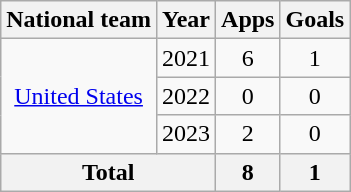<table class="wikitable" style="text-align:center">
<tr>
<th>National team</th>
<th>Year</th>
<th>Apps</th>
<th>Goals</th>
</tr>
<tr>
<td rowspan="3"><a href='#'>United States</a></td>
<td>2021</td>
<td>6</td>
<td>1</td>
</tr>
<tr>
<td>2022</td>
<td>0</td>
<td>0</td>
</tr>
<tr>
<td>2023</td>
<td>2</td>
<td>0</td>
</tr>
<tr>
<th colspan="2">Total</th>
<th>8</th>
<th>1</th>
</tr>
</table>
